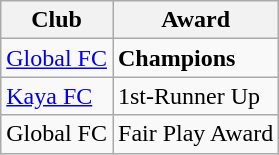<table class="wikitable" style="text-align:center">
<tr>
<th>Club</th>
<th>Award</th>
</tr>
<tr>
<td align="left"><a href='#'>Global FC</a></td>
<td align="left"><strong>Champions</strong></td>
</tr>
<tr>
<td align="left"><a href='#'>Kaya FC</a></td>
<td align="left">1st-Runner Up</td>
</tr>
<tr>
<td align="left">Global FC</td>
<td align="left">Fair Play Award</td>
</tr>
</table>
